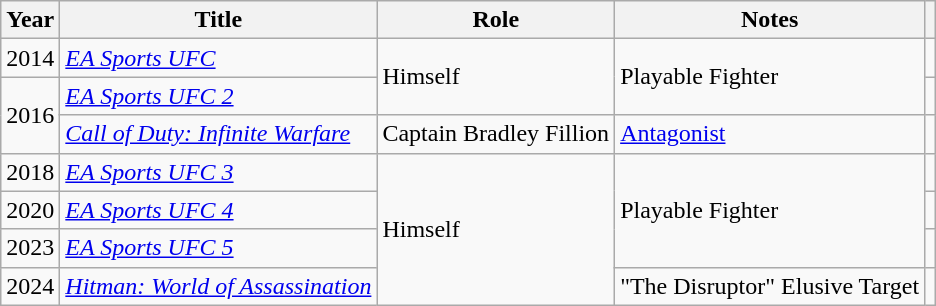<table class="wikitable sortable plainrowheaders">
<tr>
<th scope="col">Year</th>
<th scope="col">Title</th>
<th scope="col">Role</th>
<th scope="col" class="unsortable">Notes</th>
<th scope="col" class="unsortable"></th>
</tr>
<tr>
<td>2014</td>
<td><em><a href='#'>EA Sports UFC</a></em></td>
<td rowspan="2">Himself</td>
<td rowspan="2">Playable Fighter</td>
<td></td>
</tr>
<tr>
<td rowspan=2>2016</td>
<td><em><a href='#'>EA Sports UFC 2</a></em></td>
<td></td>
</tr>
<tr>
<td><em><a href='#'>Call of Duty: Infinite Warfare</a></em></td>
<td>Captain Bradley Fillion</td>
<td><a href='#'>Antagonist</a></td>
<td style="text-align:center;"></td>
</tr>
<tr>
<td>2018</td>
<td><em><a href='#'>EA Sports UFC 3</a></em></td>
<td rowspan="4">Himself</td>
<td rowspan="3">Playable Fighter</td>
<td></td>
</tr>
<tr>
<td>2020</td>
<td><em><a href='#'>EA Sports UFC 4</a></em></td>
<td style="text-align:center;"></td>
</tr>
<tr>
<td>2023</td>
<td><em><a href='#'>EA Sports UFC 5</a></em></td>
<td></td>
</tr>
<tr>
<td>2024</td>
<td><em><a href='#'>Hitman: World of Assassination</a></em></td>
<td>"The Disruptor" Elusive Target</td>
<td style="text-align:center;"></td>
</tr>
</table>
